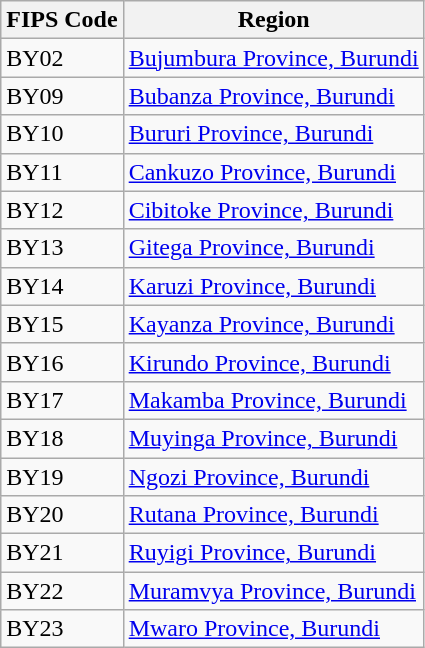<table class="wikitable">
<tr>
<th>FIPS Code</th>
<th>Region</th>
</tr>
<tr>
<td>BY02</td>
<td><a href='#'>Bujumbura Province, Burundi</a></td>
</tr>
<tr>
<td>BY09</td>
<td><a href='#'>Bubanza Province, Burundi</a></td>
</tr>
<tr>
<td>BY10</td>
<td><a href='#'>Bururi Province, Burundi</a></td>
</tr>
<tr>
<td>BY11</td>
<td><a href='#'>Cankuzo Province, Burundi</a></td>
</tr>
<tr>
<td>BY12</td>
<td><a href='#'>Cibitoke Province, Burundi</a></td>
</tr>
<tr>
<td>BY13</td>
<td><a href='#'>Gitega Province, Burundi</a></td>
</tr>
<tr>
<td>BY14</td>
<td><a href='#'>Karuzi Province, Burundi</a></td>
</tr>
<tr>
<td>BY15</td>
<td><a href='#'>Kayanza Province, Burundi</a></td>
</tr>
<tr>
<td>BY16</td>
<td><a href='#'>Kirundo Province, Burundi</a></td>
</tr>
<tr>
<td>BY17</td>
<td><a href='#'>Makamba Province, Burundi</a></td>
</tr>
<tr>
<td>BY18</td>
<td><a href='#'>Muyinga Province, Burundi</a></td>
</tr>
<tr>
<td>BY19</td>
<td><a href='#'>Ngozi Province, Burundi</a></td>
</tr>
<tr>
<td>BY20</td>
<td><a href='#'>Rutana Province, Burundi</a></td>
</tr>
<tr>
<td>BY21</td>
<td><a href='#'>Ruyigi Province, Burundi</a></td>
</tr>
<tr>
<td>BY22</td>
<td><a href='#'>Muramvya Province, Burundi</a></td>
</tr>
<tr>
<td>BY23</td>
<td><a href='#'>Mwaro Province, Burundi</a></td>
</tr>
</table>
